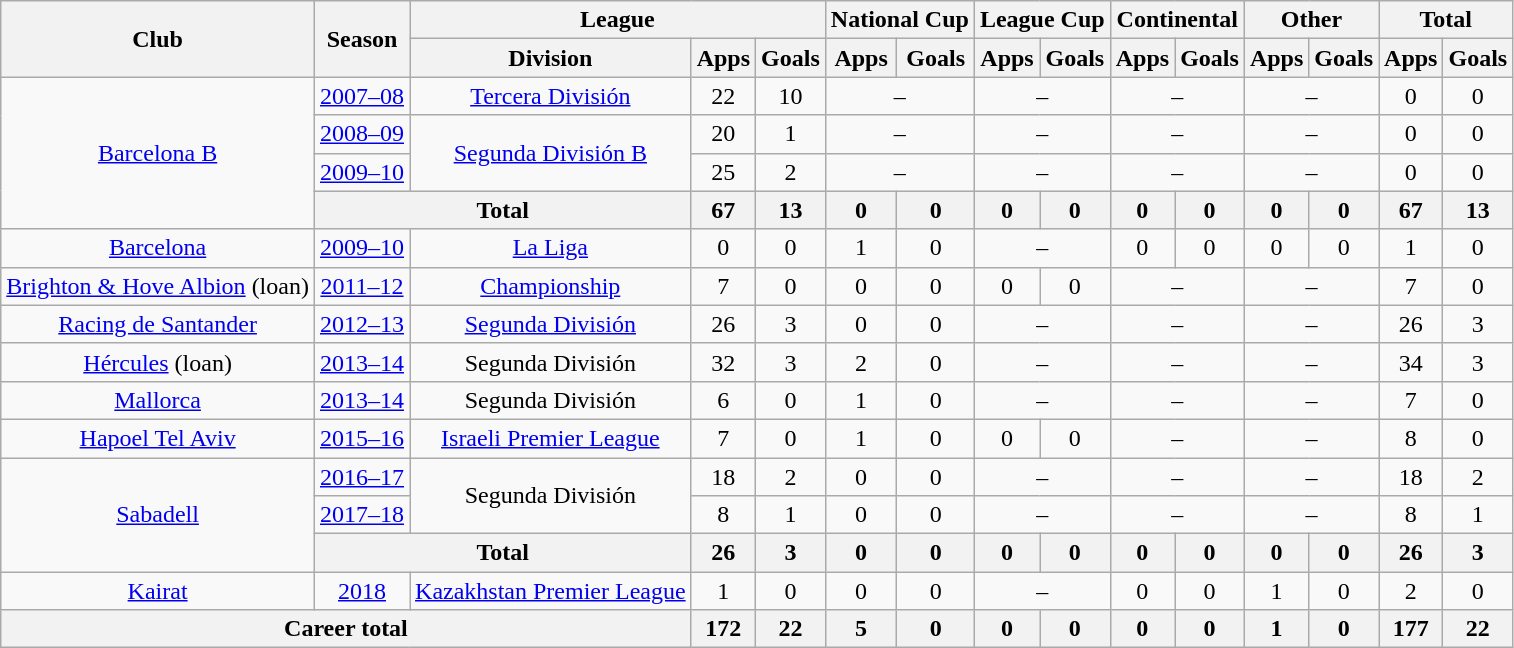<table class="wikitable" style="text-align: center">
<tr>
<th rowspan=2>Club</th>
<th rowspan=2>Season</th>
<th colspan=3>League</th>
<th colspan=2>National Cup</th>
<th colspan=2>League Cup</th>
<th colspan=2>Continental</th>
<th colspan=2>Other</th>
<th colspan=2>Total</th>
</tr>
<tr>
<th>Division</th>
<th>Apps</th>
<th>Goals</th>
<th>Apps</th>
<th>Goals</th>
<th>Apps</th>
<th>Goals</th>
<th>Apps</th>
<th>Goals</th>
<th>Apps</th>
<th>Goals</th>
<th>Apps</th>
<th>Goals</th>
</tr>
<tr>
<td rowspan=4><a href='#'>Barcelona B</a></td>
<td><a href='#'>2007–08</a></td>
<td><a href='#'>Tercera División</a></td>
<td>22</td>
<td>10</td>
<td colspan=2>–</td>
<td colspan=2>–</td>
<td colspan=2>–</td>
<td colspan=2>–</td>
<td>0</td>
<td>0</td>
</tr>
<tr>
<td><a href='#'>2008–09</a></td>
<td rowspan=2><a href='#'>Segunda División B</a></td>
<td>20</td>
<td>1</td>
<td colspan=2>–</td>
<td colspan=2>–</td>
<td colspan=2>–</td>
<td colspan=2>–</td>
<td>0</td>
<td>0</td>
</tr>
<tr>
<td><a href='#'>2009–10</a></td>
<td>25</td>
<td>2</td>
<td colspan=2>–</td>
<td colspan=2>–</td>
<td colspan=2>–</td>
<td colspan=2>–</td>
<td>0</td>
<td>0</td>
</tr>
<tr>
<th colspan=2>Total</th>
<th>67</th>
<th>13</th>
<th>0</th>
<th>0</th>
<th>0</th>
<th>0</th>
<th>0</th>
<th>0</th>
<th>0</th>
<th>0</th>
<th>67</th>
<th>13</th>
</tr>
<tr>
<td><a href='#'>Barcelona</a></td>
<td><a href='#'>2009–10</a></td>
<td><a href='#'>La Liga</a></td>
<td>0</td>
<td>0</td>
<td>1</td>
<td>0</td>
<td colspan=2>–</td>
<td>0</td>
<td>0</td>
<td>0</td>
<td>0</td>
<td>1</td>
<td>0</td>
</tr>
<tr>
<td><a href='#'>Brighton & Hove Albion</a> (loan)</td>
<td><a href='#'>2011–12</a></td>
<td><a href='#'>Championship</a></td>
<td>7</td>
<td>0</td>
<td>0</td>
<td>0</td>
<td>0</td>
<td>0</td>
<td colspan=2>–</td>
<td colspan=2>–</td>
<td>7</td>
<td>0</td>
</tr>
<tr>
<td><a href='#'>Racing de Santander</a></td>
<td><a href='#'>2012–13</a></td>
<td><a href='#'>Segunda División</a></td>
<td>26</td>
<td>3</td>
<td>0</td>
<td>0</td>
<td colspan=2>–</td>
<td colspan=2>–</td>
<td colspan=2>–</td>
<td>26</td>
<td>3</td>
</tr>
<tr>
<td><a href='#'>Hércules</a> (loan)</td>
<td><a href='#'>2013–14</a></td>
<td>Segunda División</td>
<td>32</td>
<td>3</td>
<td>2</td>
<td>0</td>
<td colspan=2>–</td>
<td colspan=2>–</td>
<td colspan=2>–</td>
<td>34</td>
<td>3</td>
</tr>
<tr>
<td><a href='#'>Mallorca</a></td>
<td><a href='#'>2013–14</a></td>
<td>Segunda División</td>
<td>6</td>
<td>0</td>
<td>1</td>
<td>0</td>
<td colspan=2>–</td>
<td colspan=2>–</td>
<td colspan=2>–</td>
<td>7</td>
<td>0</td>
</tr>
<tr>
<td><a href='#'>Hapoel Tel Aviv</a></td>
<td><a href='#'>2015–16</a></td>
<td><a href='#'>Israeli Premier League</a></td>
<td>7</td>
<td>0</td>
<td>1</td>
<td>0</td>
<td>0</td>
<td>0</td>
<td colspan=2>–</td>
<td colspan=2>–</td>
<td>8</td>
<td>0</td>
</tr>
<tr>
<td rowspan=3><a href='#'>Sabadell</a></td>
<td><a href='#'>2016–17</a></td>
<td rowspan=2>Segunda División</td>
<td>18</td>
<td>2</td>
<td>0</td>
<td>0</td>
<td colspan=2>–</td>
<td colspan=2>–</td>
<td colspan=2>–</td>
<td>18</td>
<td>2</td>
</tr>
<tr>
<td><a href='#'>2017–18</a></td>
<td>8</td>
<td>1</td>
<td>0</td>
<td>0</td>
<td colspan=2>–</td>
<td colspan=2>–</td>
<td colspan=2>–</td>
<td>8</td>
<td>1</td>
</tr>
<tr>
<th colspan=2>Total</th>
<th>26</th>
<th>3</th>
<th>0</th>
<th>0</th>
<th>0</th>
<th>0</th>
<th>0</th>
<th>0</th>
<th>0</th>
<th>0</th>
<th>26</th>
<th>3</th>
</tr>
<tr>
<td><a href='#'>Kairat</a></td>
<td><a href='#'>2018</a></td>
<td><a href='#'>Kazakhstan Premier League</a></td>
<td>1</td>
<td>0</td>
<td>0</td>
<td>0</td>
<td colspan=2>–</td>
<td>0</td>
<td>0</td>
<td>1</td>
<td>0</td>
<td>2</td>
<td>0</td>
</tr>
<tr>
<th colspan=3>Career total</th>
<th>172</th>
<th>22</th>
<th>5</th>
<th>0</th>
<th>0</th>
<th>0</th>
<th>0</th>
<th>0</th>
<th>1</th>
<th>0</th>
<th>177</th>
<th>22</th>
</tr>
</table>
